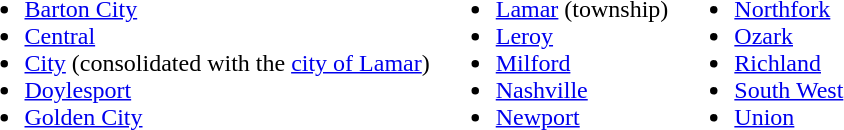<table>
<tr ---- valign="top">
<td><br><ul><li><a href='#'>Barton City</a></li><li><a href='#'>Central</a></li><li><a href='#'>City</a> (consolidated with the <a href='#'>city of Lamar</a>)</li><li><a href='#'>Doylesport</a></li><li><a href='#'>Golden City</a></li></ul></td>
<td><br><ul><li><a href='#'>Lamar</a> (township)</li><li><a href='#'>Leroy</a></li><li><a href='#'>Milford</a></li><li><a href='#'>Nashville</a></li><li><a href='#'>Newport</a></li></ul></td>
<td><br><ul><li><a href='#'>Northfork</a></li><li><a href='#'>Ozark</a></li><li><a href='#'>Richland</a></li><li><a href='#'>South West</a></li><li><a href='#'>Union</a></li></ul></td>
<td></td>
</tr>
</table>
